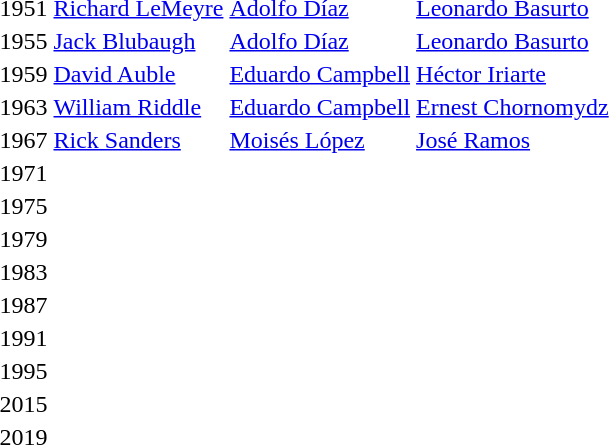<table>
<tr>
<td>1951</td>
<td><a href='#'>Richard LeMeyre</a><br></td>
<td><a href='#'>Adolfo Díaz</a><br></td>
<td><a href='#'>Leonardo Basurto</a><br></td>
</tr>
<tr>
<td>1955</td>
<td><a href='#'>Jack Blubaugh</a><br></td>
<td><a href='#'>Adolfo Díaz</a><br></td>
<td><a href='#'>Leonardo Basurto</a><br></td>
</tr>
<tr>
<td>1959</td>
<td><a href='#'>David Auble</a><br></td>
<td><a href='#'>Eduardo Campbell</a><br></td>
<td><a href='#'>Héctor Iriarte</a><br></td>
</tr>
<tr>
<td>1963</td>
<td><a href='#'>William Riddle</a><br></td>
<td><a href='#'>Eduardo Campbell</a><br></td>
<td><a href='#'>Ernest Chornomydz</a><br></td>
</tr>
<tr>
<td>1967</td>
<td><a href='#'>Rick Sanders</a><br></td>
<td><a href='#'>Moisés López</a><br></td>
<td><a href='#'>José Ramos</a><br></td>
</tr>
<tr>
<td>1971</td>
<td></td>
<td></td>
<td></td>
</tr>
<tr>
<td>1975</td>
<td></td>
<td></td>
<td></td>
</tr>
<tr>
<td>1979</td>
<td></td>
<td></td>
<td></td>
</tr>
<tr>
<td>1983</td>
<td></td>
<td></td>
<td></td>
</tr>
<tr>
<td>1987</td>
<td></td>
<td></td>
<td></td>
</tr>
<tr>
<td>1991</td>
<td></td>
<td></td>
<td></td>
</tr>
<tr>
<td>1995</td>
<td></td>
<td></td>
<td></td>
</tr>
<tr>
<td rowspan=2>2015<br></td>
<td rowspan=2></td>
<td rowspan=2></td>
<td></td>
</tr>
<tr>
<td></td>
</tr>
<tr>
<td rowspan=2>2019<br></td>
<td rowspan=2></td>
<td rowspan=2></td>
<td></td>
</tr>
<tr>
<td></td>
</tr>
</table>
